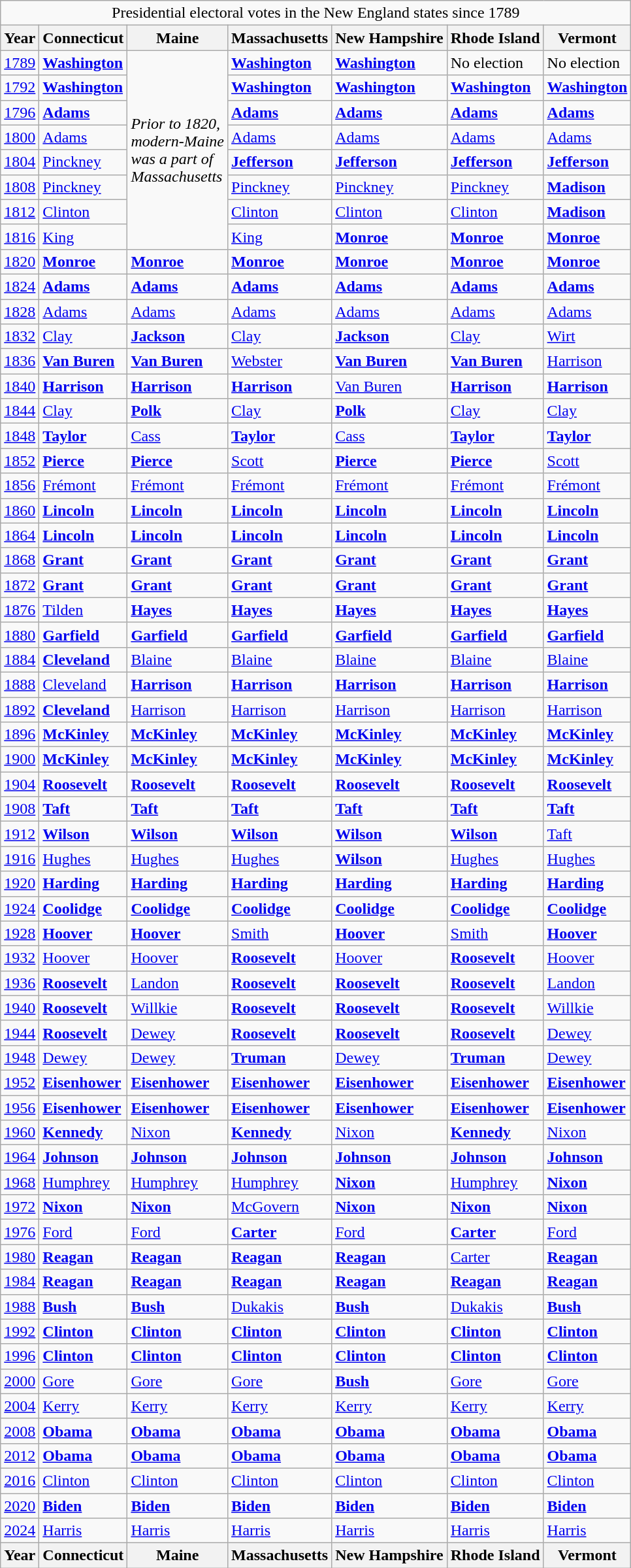<table class="wikitable">
<tr>
<td style="text-align:center;" colspan="7">Presidential electoral votes in the New England states since 1789</td>
</tr>
<tr>
<th>Year</th>
<th>Connecticut</th>
<th>Maine</th>
<th>Massachusetts</th>
<th>New Hampshire</th>
<th>Rhode Island</th>
<th>Vermont</th>
</tr>
<tr>
<td><a href='#'>1789</a></td>
<td><strong><a href='#'>Washington</a></strong></td>
<td rowspan="8" ><em>Prior to 1820,</em><br><em>modern-Maine</em><br><em>was a part of</em><br><em>Massachusetts</em></td>
<td><strong><a href='#'>Washington</a></strong></td>
<td><strong><a href='#'>Washington</a></strong></td>
<td>No election</td>
<td>No election</td>
</tr>
<tr>
<td><a href='#'>1792</a></td>
<td><strong><a href='#'>Washington</a></strong></td>
<td><strong><a href='#'>Washington</a></strong></td>
<td><strong><a href='#'>Washington</a></strong></td>
<td><strong><a href='#'>Washington</a></strong></td>
<td><strong><a href='#'>Washington</a></strong></td>
</tr>
<tr>
<td><a href='#'>1796</a></td>
<td><strong><a href='#'>Adams</a></strong></td>
<td><strong><a href='#'>Adams</a></strong></td>
<td><strong><a href='#'>Adams</a></strong></td>
<td><strong><a href='#'>Adams</a></strong></td>
<td><strong><a href='#'>Adams</a></strong></td>
</tr>
<tr>
<td><a href='#'>1800</a></td>
<td><a href='#'>Adams</a></td>
<td><a href='#'>Adams</a></td>
<td><a href='#'>Adams</a></td>
<td><a href='#'>Adams</a></td>
<td><a href='#'>Adams</a></td>
</tr>
<tr>
<td><a href='#'>1804</a></td>
<td><a href='#'>Pinckney</a></td>
<td><strong><a href='#'>Jefferson</a></strong></td>
<td><strong><a href='#'>Jefferson</a></strong></td>
<td><strong><a href='#'>Jefferson</a></strong></td>
<td><strong><a href='#'>Jefferson</a></strong></td>
</tr>
<tr>
<td><a href='#'>1808</a></td>
<td><a href='#'>Pinckney</a></td>
<td><a href='#'>Pinckney</a></td>
<td><a href='#'>Pinckney</a></td>
<td><a href='#'>Pinckney</a></td>
<td><strong><a href='#'>Madison</a></strong></td>
</tr>
<tr>
<td><a href='#'>1812</a></td>
<td><a href='#'>Clinton</a></td>
<td><a href='#'>Clinton</a></td>
<td><a href='#'>Clinton</a></td>
<td><a href='#'>Clinton</a></td>
<td><strong><a href='#'>Madison</a></strong></td>
</tr>
<tr>
<td><a href='#'>1816</a></td>
<td><a href='#'>King</a></td>
<td><a href='#'>King</a></td>
<td><strong><a href='#'>Monroe</a></strong></td>
<td><strong><a href='#'>Monroe</a></strong></td>
<td><strong><a href='#'>Monroe</a></strong></td>
</tr>
<tr>
<td><a href='#'>1820</a></td>
<td><strong><a href='#'>Monroe</a></strong></td>
<td><strong><a href='#'>Monroe</a></strong></td>
<td><strong><a href='#'>Monroe</a></strong></td>
<td><strong><a href='#'>Monroe</a></strong></td>
<td><strong><a href='#'>Monroe</a></strong></td>
<td><strong><a href='#'>Monroe</a></strong></td>
</tr>
<tr>
<td><a href='#'>1824</a></td>
<td><strong><a href='#'>Adams</a></strong></td>
<td><strong><a href='#'>Adams</a></strong></td>
<td><strong><a href='#'>Adams</a></strong></td>
<td><strong><a href='#'>Adams</a></strong></td>
<td><strong><a href='#'>Adams</a></strong></td>
<td><strong><a href='#'>Adams</a></strong></td>
</tr>
<tr>
<td><a href='#'>1828</a></td>
<td><a href='#'>Adams</a></td>
<td><a href='#'>Adams</a></td>
<td><a href='#'>Adams</a></td>
<td><a href='#'>Adams</a></td>
<td><a href='#'>Adams</a></td>
<td><a href='#'>Adams</a></td>
</tr>
<tr>
<td><a href='#'>1832</a></td>
<td><a href='#'>Clay</a></td>
<td><strong><a href='#'>Jackson</a></strong></td>
<td><a href='#'>Clay</a></td>
<td><strong><a href='#'>Jackson</a></strong></td>
<td><a href='#'>Clay</a></td>
<td><a href='#'>Wirt</a></td>
</tr>
<tr>
<td><a href='#'>1836</a></td>
<td><strong><a href='#'>Van Buren</a></strong></td>
<td><strong><a href='#'>Van Buren</a></strong></td>
<td><a href='#'>Webster</a></td>
<td><strong><a href='#'>Van Buren</a></strong></td>
<td><strong><a href='#'>Van Buren</a></strong></td>
<td><a href='#'>Harrison</a></td>
</tr>
<tr>
<td><a href='#'>1840</a></td>
<td><strong><a href='#'>Harrison</a></strong></td>
<td><strong><a href='#'>Harrison</a></strong></td>
<td><strong><a href='#'>Harrison</a></strong></td>
<td><a href='#'>Van Buren</a></td>
<td><strong><a href='#'>Harrison</a></strong></td>
<td><strong><a href='#'>Harrison</a></strong></td>
</tr>
<tr>
<td><a href='#'>1844</a></td>
<td><a href='#'>Clay</a></td>
<td><strong><a href='#'>Polk</a></strong></td>
<td><a href='#'>Clay</a></td>
<td><strong><a href='#'>Polk</a></strong></td>
<td><a href='#'>Clay</a></td>
<td><a href='#'>Clay</a></td>
</tr>
<tr>
<td><a href='#'>1848</a></td>
<td><strong><a href='#'>Taylor</a></strong></td>
<td><a href='#'>Cass</a></td>
<td><strong><a href='#'>Taylor</a></strong></td>
<td><a href='#'>Cass</a></td>
<td><strong><a href='#'>Taylor</a></strong></td>
<td><strong><a href='#'>Taylor</a></strong></td>
</tr>
<tr>
<td><a href='#'>1852</a></td>
<td><strong><a href='#'>Pierce</a></strong></td>
<td><strong><a href='#'>Pierce</a></strong></td>
<td><a href='#'>Scott</a></td>
<td><strong><a href='#'>Pierce</a></strong></td>
<td><strong><a href='#'>Pierce</a></strong></td>
<td><a href='#'>Scott</a></td>
</tr>
<tr>
<td><a href='#'>1856</a></td>
<td><a href='#'>Frémont</a></td>
<td><a href='#'>Frémont</a></td>
<td><a href='#'>Frémont</a></td>
<td><a href='#'>Frémont</a></td>
<td><a href='#'>Frémont</a></td>
<td><a href='#'>Frémont</a></td>
</tr>
<tr>
<td><a href='#'>1860</a></td>
<td><strong><a href='#'>Lincoln</a></strong></td>
<td><strong><a href='#'>Lincoln</a></strong></td>
<td><strong><a href='#'>Lincoln</a></strong></td>
<td><strong><a href='#'>Lincoln</a></strong></td>
<td><strong><a href='#'>Lincoln</a></strong></td>
<td><strong><a href='#'>Lincoln</a></strong></td>
</tr>
<tr>
<td><a href='#'>1864</a></td>
<td><strong><a href='#'>Lincoln</a></strong></td>
<td><strong><a href='#'>Lincoln</a></strong></td>
<td><strong><a href='#'>Lincoln</a></strong></td>
<td><strong><a href='#'>Lincoln</a></strong></td>
<td><strong><a href='#'>Lincoln</a></strong></td>
<td><strong><a href='#'>Lincoln</a></strong></td>
</tr>
<tr>
<td><a href='#'>1868</a></td>
<td><strong><a href='#'>Grant</a></strong></td>
<td><strong><a href='#'>Grant</a></strong></td>
<td><strong><a href='#'>Grant</a></strong></td>
<td><strong><a href='#'>Grant</a></strong></td>
<td><strong><a href='#'>Grant</a></strong></td>
<td><strong><a href='#'>Grant</a></strong></td>
</tr>
<tr>
<td><a href='#'>1872</a></td>
<td><strong><a href='#'>Grant</a></strong></td>
<td><strong><a href='#'>Grant</a></strong></td>
<td><strong><a href='#'>Grant</a></strong></td>
<td><strong><a href='#'>Grant</a></strong></td>
<td><strong><a href='#'>Grant</a></strong></td>
<td><strong><a href='#'>Grant</a></strong></td>
</tr>
<tr>
<td><a href='#'>1876</a></td>
<td><a href='#'>Tilden</a></td>
<td><strong><a href='#'>Hayes</a></strong></td>
<td><strong><a href='#'>Hayes</a></strong></td>
<td><strong><a href='#'>Hayes</a></strong></td>
<td><strong><a href='#'>Hayes</a></strong></td>
<td><strong><a href='#'>Hayes</a></strong></td>
</tr>
<tr>
<td><a href='#'>1880</a></td>
<td><strong><a href='#'>Garfield</a></strong></td>
<td><strong><a href='#'>Garfield</a></strong></td>
<td><strong><a href='#'>Garfield</a></strong></td>
<td><strong><a href='#'>Garfield</a></strong></td>
<td><strong><a href='#'>Garfield</a></strong></td>
<td><strong><a href='#'>Garfield</a></strong></td>
</tr>
<tr>
<td><a href='#'>1884</a></td>
<td><strong><a href='#'>Cleveland</a></strong></td>
<td><a href='#'>Blaine</a></td>
<td><a href='#'>Blaine</a></td>
<td><a href='#'>Blaine</a></td>
<td><a href='#'>Blaine</a></td>
<td><a href='#'>Blaine</a></td>
</tr>
<tr>
<td><a href='#'>1888</a></td>
<td><a href='#'>Cleveland</a></td>
<td><strong><a href='#'>Harrison</a></strong></td>
<td><strong><a href='#'>Harrison</a></strong></td>
<td><strong><a href='#'>Harrison</a></strong></td>
<td><strong><a href='#'>Harrison</a></strong></td>
<td><strong><a href='#'>Harrison</a></strong></td>
</tr>
<tr>
<td><a href='#'>1892</a></td>
<td><strong><a href='#'>Cleveland</a></strong></td>
<td><a href='#'>Harrison</a></td>
<td><a href='#'>Harrison</a></td>
<td><a href='#'>Harrison</a></td>
<td><a href='#'>Harrison</a></td>
<td><a href='#'>Harrison</a></td>
</tr>
<tr>
<td><a href='#'>1896</a></td>
<td><strong><a href='#'>McKinley</a></strong></td>
<td><strong><a href='#'>McKinley</a></strong></td>
<td><strong><a href='#'>McKinley</a></strong></td>
<td><strong><a href='#'>McKinley</a></strong></td>
<td><strong><a href='#'>McKinley</a></strong></td>
<td><strong><a href='#'>McKinley</a></strong></td>
</tr>
<tr>
<td><a href='#'>1900</a></td>
<td><strong><a href='#'>McKinley</a></strong></td>
<td><strong><a href='#'>McKinley</a></strong></td>
<td><strong><a href='#'>McKinley</a></strong></td>
<td><strong><a href='#'>McKinley</a></strong></td>
<td><strong><a href='#'>McKinley</a></strong></td>
<td><strong><a href='#'>McKinley</a></strong></td>
</tr>
<tr>
<td><a href='#'>1904</a></td>
<td><strong><a href='#'>Roosevelt</a></strong></td>
<td><strong><a href='#'>Roosevelt</a></strong></td>
<td><strong><a href='#'>Roosevelt</a></strong></td>
<td><strong><a href='#'>Roosevelt</a></strong></td>
<td><strong><a href='#'>Roosevelt</a></strong></td>
<td><strong><a href='#'>Roosevelt</a></strong></td>
</tr>
<tr>
<td><a href='#'>1908</a></td>
<td><strong><a href='#'>Taft</a></strong></td>
<td><strong><a href='#'>Taft</a></strong></td>
<td><strong><a href='#'>Taft</a></strong></td>
<td><strong><a href='#'>Taft</a></strong></td>
<td><strong><a href='#'>Taft</a></strong></td>
<td><strong><a href='#'>Taft</a></strong></td>
</tr>
<tr>
<td><a href='#'>1912</a></td>
<td><strong><a href='#'>Wilson</a></strong></td>
<td><strong><a href='#'>Wilson</a></strong></td>
<td><strong><a href='#'>Wilson</a></strong></td>
<td><strong><a href='#'>Wilson</a></strong></td>
<td><strong><a href='#'>Wilson</a></strong></td>
<td><a href='#'>Taft</a></td>
</tr>
<tr>
<td><a href='#'>1916</a></td>
<td><a href='#'>Hughes</a></td>
<td><a href='#'>Hughes</a></td>
<td><a href='#'>Hughes</a></td>
<td><strong><a href='#'>Wilson</a></strong></td>
<td><a href='#'>Hughes</a></td>
<td><a href='#'>Hughes</a></td>
</tr>
<tr>
<td><a href='#'>1920</a></td>
<td><strong><a href='#'>Harding</a></strong></td>
<td><strong><a href='#'>Harding</a></strong></td>
<td><strong><a href='#'>Harding</a></strong></td>
<td><strong><a href='#'>Harding</a></strong></td>
<td><strong><a href='#'>Harding</a></strong></td>
<td><strong><a href='#'>Harding</a></strong></td>
</tr>
<tr>
<td><a href='#'>1924</a></td>
<td><strong><a href='#'>Coolidge</a></strong></td>
<td><strong><a href='#'>Coolidge</a></strong></td>
<td><strong><a href='#'>Coolidge</a></strong></td>
<td><strong><a href='#'>Coolidge</a></strong></td>
<td><strong><a href='#'>Coolidge</a></strong></td>
<td><strong><a href='#'>Coolidge</a></strong></td>
</tr>
<tr>
<td><a href='#'>1928</a></td>
<td><strong><a href='#'>Hoover</a></strong></td>
<td><strong><a href='#'>Hoover</a></strong></td>
<td><a href='#'>Smith</a></td>
<td><strong><a href='#'>Hoover</a></strong></td>
<td><a href='#'>Smith</a></td>
<td><strong><a href='#'>Hoover</a></strong></td>
</tr>
<tr>
<td><a href='#'>1932</a></td>
<td><a href='#'>Hoover</a></td>
<td><a href='#'>Hoover</a></td>
<td><strong><a href='#'>Roosevelt</a></strong></td>
<td><a href='#'>Hoover</a></td>
<td><strong><a href='#'>Roosevelt</a></strong></td>
<td><a href='#'>Hoover</a></td>
</tr>
<tr>
<td><a href='#'>1936</a></td>
<td><strong><a href='#'>Roosevelt</a></strong></td>
<td><a href='#'>Landon</a></td>
<td><strong><a href='#'>Roosevelt</a></strong></td>
<td><strong><a href='#'>Roosevelt</a></strong></td>
<td><strong><a href='#'>Roosevelt</a></strong></td>
<td><a href='#'>Landon</a></td>
</tr>
<tr>
<td><a href='#'>1940</a></td>
<td><strong><a href='#'>Roosevelt</a></strong></td>
<td><a href='#'>Willkie</a></td>
<td><strong><a href='#'>Roosevelt</a></strong></td>
<td><strong><a href='#'>Roosevelt</a></strong></td>
<td><strong><a href='#'>Roosevelt</a></strong></td>
<td><a href='#'>Willkie</a></td>
</tr>
<tr>
<td><a href='#'>1944</a></td>
<td><strong><a href='#'>Roosevelt</a></strong></td>
<td><a href='#'>Dewey</a></td>
<td><strong><a href='#'>Roosevelt</a></strong></td>
<td><strong><a href='#'>Roosevelt</a></strong></td>
<td><strong><a href='#'>Roosevelt</a></strong></td>
<td><a href='#'>Dewey</a></td>
</tr>
<tr>
<td><a href='#'>1948</a></td>
<td><a href='#'>Dewey</a></td>
<td><a href='#'>Dewey</a></td>
<td><strong><a href='#'>Truman</a></strong></td>
<td><a href='#'>Dewey</a></td>
<td><strong><a href='#'>Truman</a></strong></td>
<td><a href='#'>Dewey</a></td>
</tr>
<tr>
<td><a href='#'>1952</a></td>
<td><strong><a href='#'>Eisenhower</a></strong></td>
<td><strong><a href='#'>Eisenhower</a></strong></td>
<td><strong><a href='#'>Eisenhower</a></strong></td>
<td><strong><a href='#'>Eisenhower</a></strong></td>
<td><strong><a href='#'>Eisenhower</a></strong></td>
<td><strong><a href='#'>Eisenhower</a></strong></td>
</tr>
<tr>
<td><a href='#'>1956</a></td>
<td><strong><a href='#'>Eisenhower</a></strong></td>
<td><strong><a href='#'>Eisenhower</a></strong></td>
<td><strong><a href='#'>Eisenhower</a></strong></td>
<td><strong><a href='#'>Eisenhower</a></strong></td>
<td><strong><a href='#'>Eisenhower</a></strong></td>
<td><strong><a href='#'>Eisenhower</a></strong></td>
</tr>
<tr>
<td><a href='#'>1960</a></td>
<td><strong><a href='#'>Kennedy</a></strong></td>
<td><a href='#'>Nixon</a></td>
<td><strong><a href='#'>Kennedy</a></strong></td>
<td><a href='#'>Nixon</a></td>
<td><strong><a href='#'>Kennedy</a></strong></td>
<td><a href='#'>Nixon</a></td>
</tr>
<tr>
<td><a href='#'>1964</a></td>
<td><strong><a href='#'>Johnson</a></strong></td>
<td><strong><a href='#'>Johnson</a></strong></td>
<td><strong><a href='#'>Johnson</a></strong></td>
<td><strong><a href='#'>Johnson</a></strong></td>
<td><strong><a href='#'>Johnson</a></strong></td>
<td><strong><a href='#'>Johnson</a></strong></td>
</tr>
<tr>
<td><a href='#'>1968</a></td>
<td><a href='#'>Humphrey</a></td>
<td><a href='#'>Humphrey</a></td>
<td><a href='#'>Humphrey</a></td>
<td><strong><a href='#'>Nixon</a></strong></td>
<td><a href='#'>Humphrey</a></td>
<td><strong><a href='#'>Nixon</a></strong></td>
</tr>
<tr>
<td><a href='#'>1972</a></td>
<td><strong><a href='#'>Nixon</a></strong></td>
<td><strong><a href='#'>Nixon</a></strong></td>
<td><a href='#'>McGovern</a></td>
<td><strong><a href='#'>Nixon</a></strong></td>
<td><strong><a href='#'>Nixon</a></strong></td>
<td><strong><a href='#'>Nixon</a></strong></td>
</tr>
<tr>
<td><a href='#'>1976</a></td>
<td><a href='#'>Ford</a></td>
<td><a href='#'>Ford</a></td>
<td><strong><a href='#'>Carter</a></strong></td>
<td><a href='#'>Ford</a></td>
<td><strong><a href='#'>Carter</a></strong></td>
<td><a href='#'>Ford</a></td>
</tr>
<tr>
<td><a href='#'>1980</a></td>
<td><strong><a href='#'>Reagan</a></strong></td>
<td><strong><a href='#'>Reagan</a></strong></td>
<td><strong><a href='#'>Reagan</a></strong></td>
<td><strong><a href='#'>Reagan</a></strong></td>
<td><a href='#'>Carter</a></td>
<td><strong><a href='#'>Reagan</a></strong></td>
</tr>
<tr>
<td><a href='#'>1984</a></td>
<td><strong><a href='#'>Reagan</a></strong></td>
<td><strong><a href='#'>Reagan</a></strong></td>
<td><strong><a href='#'>Reagan</a></strong></td>
<td><strong><a href='#'>Reagan</a></strong></td>
<td><strong><a href='#'>Reagan</a></strong></td>
<td><strong><a href='#'>Reagan</a></strong></td>
</tr>
<tr>
<td><a href='#'>1988</a></td>
<td><strong><a href='#'>Bush</a></strong></td>
<td><strong><a href='#'>Bush</a></strong></td>
<td><a href='#'>Dukakis</a></td>
<td><strong><a href='#'>Bush</a></strong></td>
<td><a href='#'>Dukakis</a></td>
<td><strong><a href='#'>Bush</a></strong></td>
</tr>
<tr>
<td><a href='#'>1992</a></td>
<td><strong><a href='#'>Clinton</a></strong></td>
<td><strong><a href='#'>Clinton</a></strong></td>
<td><strong><a href='#'>Clinton</a></strong></td>
<td><strong><a href='#'>Clinton</a></strong></td>
<td><strong><a href='#'>Clinton</a></strong></td>
<td><strong><a href='#'>Clinton</a></strong></td>
</tr>
<tr>
<td><a href='#'>1996</a></td>
<td><strong><a href='#'>Clinton</a></strong></td>
<td><strong><a href='#'>Clinton</a></strong></td>
<td><strong><a href='#'>Clinton</a></strong></td>
<td><strong><a href='#'>Clinton</a></strong></td>
<td><strong><a href='#'>Clinton</a></strong></td>
<td><strong><a href='#'>Clinton</a></strong></td>
</tr>
<tr>
<td><a href='#'>2000</a></td>
<td><a href='#'>Gore</a></td>
<td><a href='#'>Gore</a></td>
<td><a href='#'>Gore</a></td>
<td><strong><a href='#'>Bush</a></strong></td>
<td><a href='#'>Gore</a></td>
<td><a href='#'>Gore</a></td>
</tr>
<tr>
<td><a href='#'>2004</a></td>
<td><a href='#'>Kerry</a></td>
<td><a href='#'>Kerry</a></td>
<td><a href='#'>Kerry</a></td>
<td><a href='#'>Kerry</a></td>
<td><a href='#'>Kerry</a></td>
<td><a href='#'>Kerry</a></td>
</tr>
<tr>
<td><a href='#'>2008</a></td>
<td><strong><a href='#'>Obama</a></strong></td>
<td><strong><a href='#'>Obama</a></strong></td>
<td><strong><a href='#'>Obama</a></strong></td>
<td><strong><a href='#'>Obama</a></strong></td>
<td><strong><a href='#'>Obama</a></strong></td>
<td><strong><a href='#'>Obama</a></strong></td>
</tr>
<tr>
<td><a href='#'>2012</a></td>
<td><strong><a href='#'>Obama</a></strong></td>
<td><strong><a href='#'>Obama</a></strong></td>
<td><strong><a href='#'>Obama</a></strong></td>
<td><strong><a href='#'>Obama</a></strong></td>
<td><strong><a href='#'>Obama</a></strong></td>
<td><strong><a href='#'>Obama</a></strong></td>
</tr>
<tr>
<td><a href='#'>2016</a></td>
<td><a href='#'>Clinton</a></td>
<td><a href='#'>Clinton</a></td>
<td><a href='#'>Clinton</a></td>
<td><a href='#'>Clinton</a></td>
<td><a href='#'>Clinton</a></td>
<td><a href='#'>Clinton</a></td>
</tr>
<tr>
<td><a href='#'>2020</a></td>
<td><strong><a href='#'>Biden</a></strong></td>
<td><strong><a href='#'>Biden</a></strong></td>
<td><strong><a href='#'>Biden</a></strong></td>
<td><strong><a href='#'>Biden</a></strong></td>
<td><strong><a href='#'>Biden</a></strong></td>
<td><strong><a href='#'>Biden</a></strong></td>
</tr>
<tr>
<td><a href='#'>2024</a></td>
<td><a href='#'>Harris</a></td>
<td><a href='#'>Harris</a></td>
<td><a href='#'>Harris</a></td>
<td><a href='#'>Harris</a></td>
<td><a href='#'>Harris</a></td>
<td><a href='#'>Harris</a></td>
</tr>
<tr>
<th>Year</th>
<th>Connecticut</th>
<th>Maine</th>
<th>Massachusetts</th>
<th>New Hampshire</th>
<th>Rhode Island</th>
<th>Vermont</th>
</tr>
</table>
